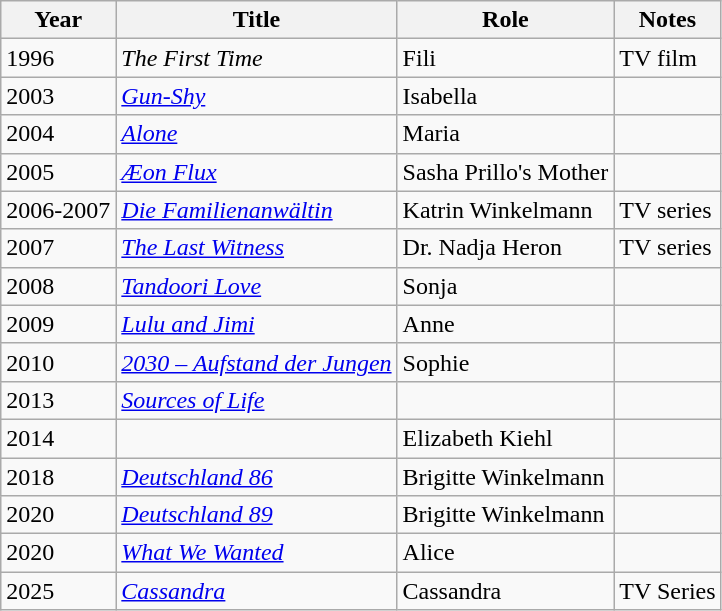<table class="wikitable sortable">
<tr>
<th>Year</th>
<th>Title</th>
<th>Role</th>
<th class="unsortable">Notes</th>
</tr>
<tr>
<td>1996</td>
<td><em>The First Time</em></td>
<td>Fili</td>
<td>TV film</td>
</tr>
<tr>
<td>2003</td>
<td><em><a href='#'>Gun-Shy</a></em></td>
<td>Isabella</td>
<td></td>
</tr>
<tr>
<td>2004</td>
<td><em><a href='#'>Alone</a></em></td>
<td>Maria</td>
<td></td>
</tr>
<tr>
<td>2005</td>
<td><em><a href='#'>Æon Flux</a></em></td>
<td>Sasha Prillo's Mother</td>
<td></td>
</tr>
<tr>
<td>2006-2007</td>
<td><em><a href='#'>Die Familienanwältin</a></em></td>
<td>Katrin Winkelmann</td>
<td>TV series</td>
</tr>
<tr>
<td>2007</td>
<td><em><a href='#'>The Last Witness</a></em></td>
<td>Dr. Nadja Heron</td>
<td>TV series</td>
</tr>
<tr>
<td>2008</td>
<td><em><a href='#'>Tandoori Love</a></em></td>
<td>Sonja</td>
<td></td>
</tr>
<tr>
<td>2009</td>
<td><em><a href='#'>Lulu and Jimi</a></em></td>
<td>Anne</td>
<td></td>
</tr>
<tr>
<td>2010</td>
<td><em><a href='#'>2030 – Aufstand der Jungen</a></em></td>
<td>Sophie</td>
<td></td>
</tr>
<tr>
<td>2013</td>
<td><em><a href='#'>Sources of Life</a></em></td>
<td></td>
<td></td>
</tr>
<tr>
<td>2014</td>
<td><em></em></td>
<td>Elizabeth Kiehl</td>
<td></td>
</tr>
<tr>
<td>2018</td>
<td><em><a href='#'>Deutschland 86</a></em></td>
<td>Brigitte Winkelmann</td>
<td></td>
</tr>
<tr>
<td>2020</td>
<td><em><a href='#'>Deutschland 89</a></em></td>
<td>Brigitte Winkelmann</td>
<td></td>
</tr>
<tr>
<td>2020</td>
<td><em><a href='#'>What We Wanted</a></em></td>
<td>Alice</td>
<td></td>
</tr>
<tr>
<td>2025</td>
<td><em><a href='#'>Cassandra</a></td>
<td>Cassandra</td>
<td>TV Series</td>
</tr>
</table>
